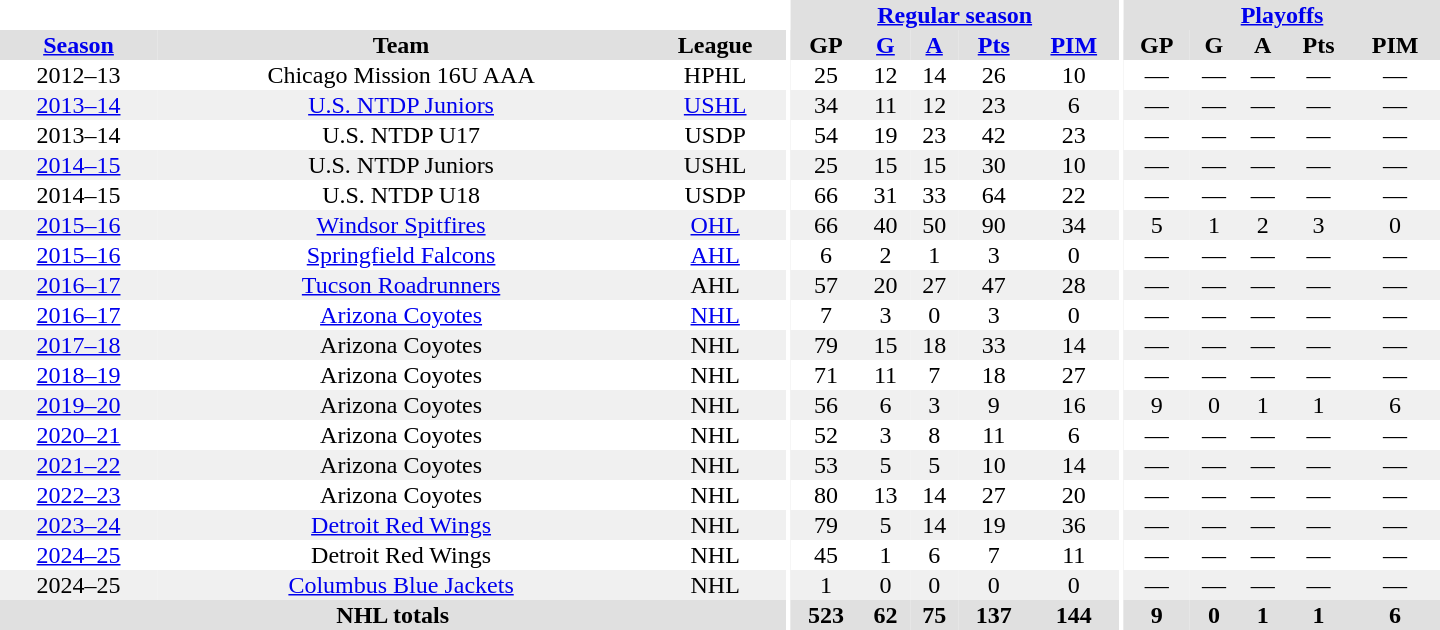<table border="0" cellpadding="1" cellspacing="0" style="text-align:center; width:60em">
<tr bgcolor="#e0e0e0">
<th colspan="3" bgcolor="#ffffff"></th>
<th rowspan="99" bgcolor="#ffffff"></th>
<th colspan="5"><a href='#'>Regular season</a></th>
<th rowspan="99" bgcolor="#ffffff"></th>
<th colspan="5"><a href='#'>Playoffs</a></th>
</tr>
<tr bgcolor="#e0e0e0">
<th><a href='#'>Season</a></th>
<th>Team</th>
<th>League</th>
<th>GP</th>
<th><a href='#'>G</a></th>
<th><a href='#'>A</a></th>
<th><a href='#'>Pts</a></th>
<th><a href='#'>PIM</a></th>
<th>GP</th>
<th>G</th>
<th>A</th>
<th>Pts</th>
<th>PIM</th>
</tr>
<tr>
<td>2012–13</td>
<td>Chicago Mission 16U AAA</td>
<td High Performance Hockey League>HPHL</td>
<td>25</td>
<td>12</td>
<td>14</td>
<td>26</td>
<td>10</td>
<td>—</td>
<td>—</td>
<td>—</td>
<td>—</td>
<td>—</td>
</tr>
<tr style="background:#f0f0f0;">
<td><a href='#'>2013–14</a></td>
<td><a href='#'>U.S. NTDP Juniors</a></td>
<td><a href='#'>USHL</a></td>
<td>34</td>
<td>11</td>
<td>12</td>
<td>23</td>
<td>6</td>
<td>—</td>
<td>—</td>
<td>—</td>
<td>—</td>
<td>—</td>
</tr>
<tr>
<td>2013–14</td>
<td>U.S. NTDP U17</td>
<td>USDP</td>
<td>54</td>
<td>19</td>
<td>23</td>
<td>42</td>
<td>23</td>
<td>—</td>
<td>—</td>
<td>—</td>
<td>—</td>
<td>—</td>
</tr>
<tr style="background:#f0f0f0;">
<td><a href='#'>2014–15</a></td>
<td>U.S. NTDP Juniors</td>
<td>USHL</td>
<td>25</td>
<td>15</td>
<td>15</td>
<td>30</td>
<td>10</td>
<td>—</td>
<td>—</td>
<td>—</td>
<td>—</td>
<td>—</td>
</tr>
<tr>
<td>2014–15</td>
<td>U.S. NTDP U18</td>
<td>USDP</td>
<td>66</td>
<td>31</td>
<td>33</td>
<td>64</td>
<td>22</td>
<td>—</td>
<td>—</td>
<td>—</td>
<td>—</td>
<td>—</td>
</tr>
<tr style="background:#f0f0f0;">
<td><a href='#'>2015–16</a></td>
<td><a href='#'>Windsor Spitfires</a></td>
<td><a href='#'>OHL</a></td>
<td>66</td>
<td>40</td>
<td>50</td>
<td>90</td>
<td>34</td>
<td>5</td>
<td>1</td>
<td>2</td>
<td>3</td>
<td>0</td>
</tr>
<tr>
<td><a href='#'>2015–16</a></td>
<td><a href='#'>Springfield Falcons</a></td>
<td><a href='#'>AHL</a></td>
<td>6</td>
<td>2</td>
<td>1</td>
<td>3</td>
<td>0</td>
<td>—</td>
<td>—</td>
<td>—</td>
<td>—</td>
<td>—</td>
</tr>
<tr style="background:#f0f0f0;">
<td><a href='#'>2016–17</a></td>
<td><a href='#'>Tucson Roadrunners</a></td>
<td>AHL</td>
<td>57</td>
<td>20</td>
<td>27</td>
<td>47</td>
<td>28</td>
<td>—</td>
<td>—</td>
<td>—</td>
<td>—</td>
<td>—</td>
</tr>
<tr>
<td><a href='#'>2016–17</a></td>
<td><a href='#'>Arizona Coyotes</a></td>
<td><a href='#'>NHL</a></td>
<td>7</td>
<td>3</td>
<td>0</td>
<td>3</td>
<td>0</td>
<td>—</td>
<td>—</td>
<td>—</td>
<td>—</td>
<td>—</td>
</tr>
<tr style="background:#f0f0f0;">
<td><a href='#'>2017–18</a></td>
<td>Arizona Coyotes</td>
<td>NHL</td>
<td>79</td>
<td>15</td>
<td>18</td>
<td>33</td>
<td>14</td>
<td>—</td>
<td>—</td>
<td>—</td>
<td>—</td>
<td>—</td>
</tr>
<tr>
<td><a href='#'>2018–19</a></td>
<td>Arizona Coyotes</td>
<td>NHL</td>
<td>71</td>
<td>11</td>
<td>7</td>
<td>18</td>
<td>27</td>
<td>—</td>
<td>—</td>
<td>—</td>
<td>—</td>
<td>—</td>
</tr>
<tr style="background:#f0f0f0;">
<td><a href='#'>2019–20</a></td>
<td>Arizona Coyotes</td>
<td>NHL</td>
<td>56</td>
<td>6</td>
<td>3</td>
<td>9</td>
<td>16</td>
<td>9</td>
<td>0</td>
<td>1</td>
<td>1</td>
<td>6</td>
</tr>
<tr>
<td><a href='#'>2020–21</a></td>
<td>Arizona Coyotes</td>
<td>NHL</td>
<td>52</td>
<td>3</td>
<td>8</td>
<td>11</td>
<td>6</td>
<td>—</td>
<td>—</td>
<td>—</td>
<td>—</td>
<td>—</td>
</tr>
<tr style="background:#f0f0f0;">
<td><a href='#'>2021–22</a></td>
<td>Arizona Coyotes</td>
<td>NHL</td>
<td>53</td>
<td>5</td>
<td>5</td>
<td>10</td>
<td>14</td>
<td>—</td>
<td>—</td>
<td>—</td>
<td>—</td>
<td>—</td>
</tr>
<tr>
<td><a href='#'>2022–23</a></td>
<td>Arizona Coyotes</td>
<td>NHL</td>
<td>80</td>
<td>13</td>
<td>14</td>
<td>27</td>
<td>20</td>
<td>—</td>
<td>—</td>
<td>—</td>
<td>—</td>
<td>—</td>
</tr>
<tr bgcolor="#f0f0f0">
<td><a href='#'>2023–24</a></td>
<td><a href='#'>Detroit Red Wings</a></td>
<td>NHL</td>
<td>79</td>
<td>5</td>
<td>14</td>
<td>19</td>
<td>36</td>
<td>—</td>
<td>—</td>
<td>—</td>
<td>—</td>
<td>—</td>
</tr>
<tr>
<td><a href='#'>2024–25</a></td>
<td>Detroit Red Wings</td>
<td>NHL</td>
<td>45</td>
<td>1</td>
<td>6</td>
<td>7</td>
<td>11</td>
<td>—</td>
<td>—</td>
<td>—</td>
<td>—</td>
<td>—</td>
</tr>
<tr bgcolor="#f0f0f0">
<td>2024–25</td>
<td><a href='#'>Columbus Blue Jackets</a></td>
<td>NHL</td>
<td>1</td>
<td>0</td>
<td>0</td>
<td>0</td>
<td>0</td>
<td>—</td>
<td>—</td>
<td>—</td>
<td>—</td>
<td>—</td>
</tr>
<tr style="background:#e0e0e0;">
<th colspan="3">NHL totals</th>
<th>523</th>
<th>62</th>
<th>75</th>
<th>137</th>
<th>144</th>
<th>9</th>
<th>0</th>
<th>1</th>
<th>1</th>
<th>6</th>
</tr>
</table>
